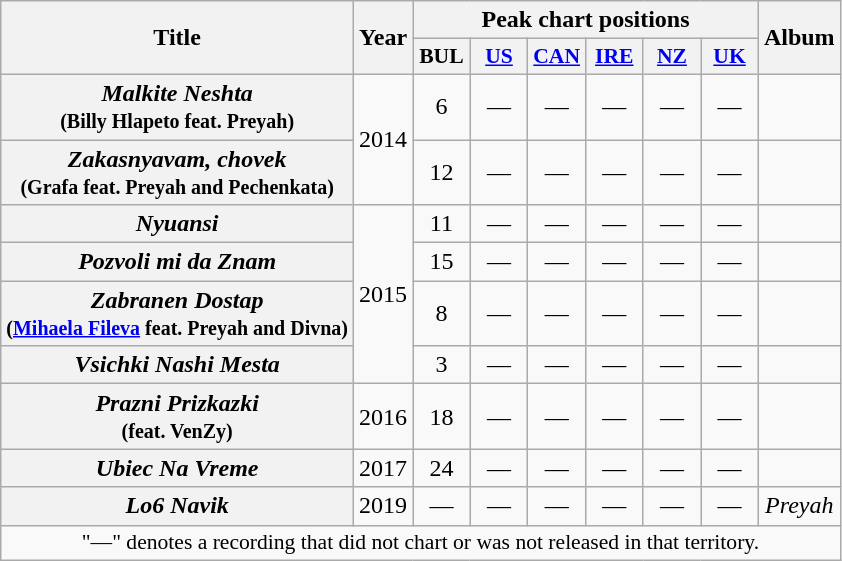<table class="wikitable plainrowheaders" style="text-align:center;">
<tr>
<th scope="col" rowspan="2">Title</th>
<th scope="col" rowspan="2">Year</th>
<th scope="col" colspan="6">Peak chart positions</th>
<th scope="col" rowspan="2">Album</th>
</tr>
<tr>
<th scope="col" style="width:2.2em;font-size:90%;">BUL <br></th>
<th scope="col" style="width:2.2em;font-size:90%;"><a href='#'>US</a></th>
<th scope="col" style="width:2.2em; font-size:90%;"><a href='#'>CAN</a></th>
<th scope="col" style="width:2.2em;font-size:90%;"><a href='#'>IRE</a></th>
<th scope="col" style="width:2.2em;font-size:90%;"><a href='#'>NZ</a></th>
<th scope="col" style="width:2.2em;font-size:90%;"><a href='#'>UK</a></th>
</tr>
<tr>
<th scope="row"><em>Malkite Neshta</em> <br> <small>(Billy Hlapeto feat. Preyah)</small></th>
<td rowspan="2">2014</td>
<td>6</td>
<td>—</td>
<td>—</td>
<td>—</td>
<td>—</td>
<td>—</td>
<td></td>
</tr>
<tr>
<th scope="row"><em>Zakasnyavam, chovek</em> <br> <small>(Grafa feat. Preyah and Pechenkata)</small></th>
<td>12</td>
<td>—</td>
<td>—</td>
<td>—</td>
<td>—</td>
<td>—</td>
<td></td>
</tr>
<tr>
<th scope="row"><em>Nyuansi</em></th>
<td rowspan="4">2015</td>
<td>11</td>
<td>—</td>
<td>—</td>
<td>—</td>
<td>—</td>
<td>—</td>
<td></td>
</tr>
<tr>
<th scope="row"><em>Pozvoli mi da Znam</em></th>
<td>15</td>
<td>—</td>
<td>—</td>
<td>—</td>
<td>—</td>
<td>—</td>
<td></td>
</tr>
<tr>
<th scope="row"><em>Zabranen Dostap</em> <br> <small>(<a href='#'>Mihaela Fileva</a> feat. Preyah and Divna)</small></th>
<td>8</td>
<td>—</td>
<td>—</td>
<td>—</td>
<td>—</td>
<td>—</td>
<td></td>
</tr>
<tr>
<th scope="row"><em>Vsichki Nashi Mesta</em></th>
<td>3</td>
<td>—</td>
<td>—</td>
<td>—</td>
<td>—</td>
<td>—</td>
<td></td>
</tr>
<tr>
<th scope="row"><em>Prazni Prizkazki</em> <br> <small>(feat. VenZy)</small></th>
<td rowspan="1">2016</td>
<td>18</td>
<td>—</td>
<td>—</td>
<td>—</td>
<td>—</td>
<td>—</td>
<td></td>
</tr>
<tr>
<th scope="row"><em>Ubiec Na Vreme</em></th>
<td rowspan="1">2017</td>
<td>24</td>
<td>—</td>
<td>—</td>
<td>—</td>
<td>—</td>
<td>—</td>
<td></td>
</tr>
<tr>
<th scope="row"><em>Lo6 Navik</em></th>
<td rowspan="1">2019</td>
<td>—</td>
<td>—</td>
<td>—</td>
<td>—</td>
<td>—</td>
<td>—</td>
<td><em>Preyah</em></td>
</tr>
<tr>
<td colspan="13" style="font-size:90%">"—" denotes a recording that did not chart or was not released in that territory.</td>
</tr>
</table>
